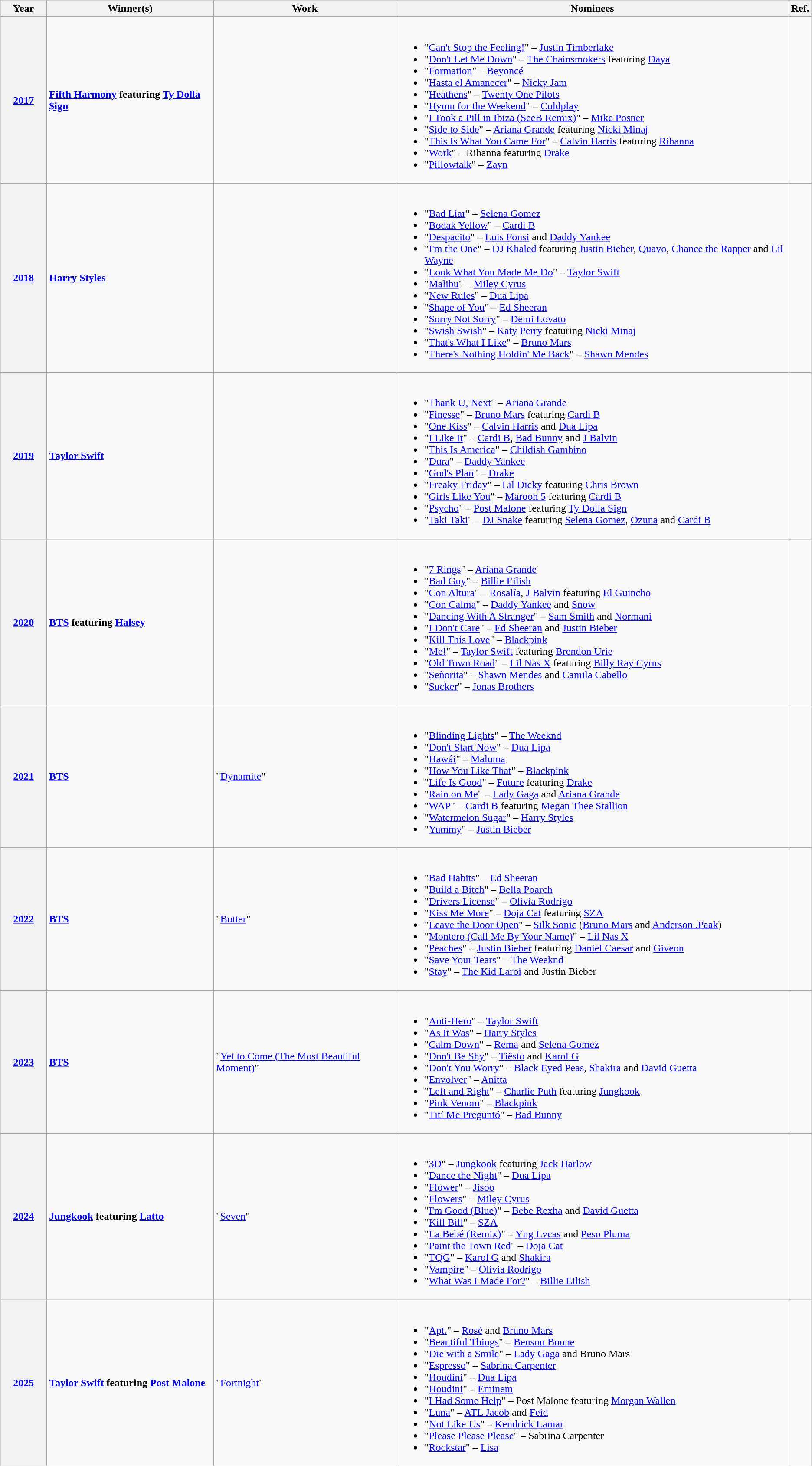<table class="wikitable sortable">
<tr>
<th scope="col" style="width:4em;">Year</th>
<th scope="col">Winner(s)</th>
<th scope="col">Work</th>
<th scope="col" class="unsortable">Nominees</th>
<th scope="col" class="unsortable">Ref.</th>
</tr>
<tr>
<th scope="row"><a href='#'>2017</a></th>
<td> <strong><a href='#'>Fifth Harmony</a> featuring <a href='#'>Ty Dolla $ign</a></strong></td>
<td></td>
<td><br><ul><li>"<a href='#'>Can't Stop the Feeling!</a>" – <a href='#'>Justin Timberlake</a></li><li>"<a href='#'>Don't Let Me Down</a>" – <a href='#'>The Chainsmokers</a> featuring <a href='#'>Daya</a></li><li>"<a href='#'>Formation</a>" – <a href='#'>Beyoncé</a></li><li>"<a href='#'>Hasta el Amanecer</a>" – <a href='#'>Nicky Jam</a></li><li>"<a href='#'>Heathens</a>" – <a href='#'>Twenty One Pilots</a></li><li>"<a href='#'>Hymn for the Weekend</a>" – <a href='#'>Coldplay</a></li><li>"<a href='#'>I Took a Pill in Ibiza (SeeB Remix)</a>" – <a href='#'>Mike Posner</a></li><li>"<a href='#'>Side to Side</a>" – <a href='#'>Ariana Grande</a> featuring <a href='#'>Nicki Minaj</a></li><li>"<a href='#'>This Is What You Came For</a>" – <a href='#'>Calvin Harris</a> featuring <a href='#'>Rihanna</a></li><li>"<a href='#'>Work</a>" – Rihanna featuring <a href='#'>Drake</a></li><li>"<a href='#'>Pillowtalk</a>" – <a href='#'>Zayn</a></li></ul></td>
<td style="text-align:center;"></td>
</tr>
<tr>
<th scope="row"><a href='#'>2018</a></th>
<td> <strong><a href='#'>Harry Styles</a></strong></td>
<td></td>
<td><br><ul><li>"<a href='#'>Bad Liar</a>" – <a href='#'>Selena Gomez</a></li><li>"<a href='#'>Bodak Yellow</a>" – <a href='#'>Cardi B</a></li><li>"<a href='#'>Despacito</a>" –  <a href='#'>Luis Fonsi</a> and <a href='#'>Daddy Yankee</a></li><li>"<a href='#'>I'm the One</a>" – <a href='#'>DJ Khaled</a> featuring <a href='#'>Justin Bieber</a>, <a href='#'>Quavo</a>, <a href='#'>Chance the Rapper</a> and <a href='#'>Lil Wayne</a></li><li>"<a href='#'>Look What You Made Me Do</a>" – <a href='#'>Taylor Swift</a></li><li>"<a href='#'>Malibu</a>" – <a href='#'>Miley Cyrus</a></li><li>"<a href='#'>New Rules</a>" – <a href='#'>Dua Lipa</a></li><li>"<a href='#'>Shape of You</a>" – <a href='#'>Ed Sheeran</a></li><li>"<a href='#'>Sorry Not Sorry</a>" – <a href='#'>Demi Lovato</a></li><li>"<a href='#'>Swish Swish</a>" – <a href='#'>Katy Perry</a> featuring <a href='#'>Nicki Minaj</a></li><li>"<a href='#'>That's What I Like</a>" – <a href='#'>Bruno Mars</a></li><li>"<a href='#'>There's Nothing Holdin' Me Back</a>" – <a href='#'>Shawn Mendes</a></li></ul></td>
<td style="text-align:center;"></td>
</tr>
<tr>
<th scope="row"><a href='#'>2019</a></th>
<td> <strong><a href='#'>Taylor Swift</a></strong></td>
<td></td>
<td><br><ul><li>"<a href='#'>Thank U, Next</a>" – <a href='#'>Ariana Grande</a></li><li>"<a href='#'>Finesse</a>" – <a href='#'>Bruno Mars</a> featuring <a href='#'>Cardi B</a></li><li>"<a href='#'>One Kiss</a>" – <a href='#'>Calvin Harris</a> and <a href='#'>Dua Lipa</a></li><li>"<a href='#'>I Like It</a>" – <a href='#'>Cardi B</a>, <a href='#'>Bad Bunny</a> and <a href='#'>J Balvin</a></li><li>"<a href='#'>This Is America</a>" – <a href='#'>Childish Gambino</a></li><li>"<a href='#'>Dura</a>" – <a href='#'>Daddy Yankee</a></li><li>"<a href='#'>God's Plan</a>" – <a href='#'>Drake</a></li><li>"<a href='#'>Freaky Friday</a>" – <a href='#'>Lil Dicky</a> featuring <a href='#'>Chris Brown</a></li><li>"<a href='#'>Girls Like You</a>" – <a href='#'>Maroon 5</a> featuring <a href='#'>Cardi B</a></li><li>"<a href='#'>Psycho</a>" – <a href='#'>Post Malone</a> featuring <a href='#'>Ty Dolla Sign</a></li><li>"<a href='#'>Taki Taki</a>" – <a href='#'>DJ Snake</a> featuring <a href='#'>Selena Gomez</a>, <a href='#'>Ozuna</a> and <a href='#'>Cardi B</a></li></ul></td>
<td style="text-align:center;"></td>
</tr>
<tr>
<th scope="row"><a href='#'>2020</a></th>
<td> <strong><a href='#'>BTS</a> featuring <a href='#'>Halsey</a></strong></td>
<td></td>
<td><br><ul><li>"<a href='#'>7 Rings</a>" – <a href='#'>Ariana Grande</a></li><li>"<a href='#'>Bad Guy</a>" – <a href='#'>Billie Eilish</a></li><li>"<a href='#'>Con Altura</a>" – <a href='#'>Rosalía</a>, <a href='#'>J Balvin</a> featuring <a href='#'>El Guincho</a></li><li>"<a href='#'>Con Calma</a>" – <a href='#'>Daddy Yankee</a> and <a href='#'>Snow</a></li><li>"<a href='#'>Dancing With A Stranger</a>" – <a href='#'>Sam Smith</a> and <a href='#'>Normani</a></li><li>"<a href='#'>I Don't Care</a>" – <a href='#'>Ed Sheeran</a> and <a href='#'>Justin Bieber</a></li><li>"<a href='#'>Kill This Love</a>" – <a href='#'>Blackpink</a></li><li>"<a href='#'>Me!</a>" – <a href='#'>Taylor Swift</a> featuring <a href='#'>Brendon Urie</a></li><li>"<a href='#'>Old Town Road</a>" – <a href='#'>Lil Nas X</a> featuring <a href='#'>Billy Ray Cyrus</a></li><li>"<a href='#'>Señorita</a>" – <a href='#'>Shawn Mendes</a> and <a href='#'>Camila Cabello</a></li><li>"<a href='#'>Sucker</a>" – <a href='#'>Jonas Brothers</a></li></ul></td>
<td style="text-align:center;"><br></td>
</tr>
<tr>
<th scope="row"><a href='#'>2021</a></th>
<td> <strong><a href='#'>BTS</a></strong></td>
<td>"<a href='#'>Dynamite</a>"</td>
<td><br><ul><li>"<a href='#'>Blinding Lights</a>" – <a href='#'>The Weeknd</a></li><li>"<a href='#'>Don't Start Now</a>" – <a href='#'>Dua Lipa</a></li><li>"<a href='#'>Hawái</a>" – <a href='#'>Maluma</a></li><li>"<a href='#'>How You Like That</a>" – <a href='#'>Blackpink</a></li><li>"<a href='#'>Life Is Good</a>" – <a href='#'>Future</a> featuring <a href='#'>Drake</a></li><li>"<a href='#'>Rain on Me</a>" – <a href='#'>Lady Gaga</a> and <a href='#'>Ariana Grande</a></li><li>"<a href='#'>WAP</a>" – <a href='#'>Cardi B</a> featuring <a href='#'>Megan Thee Stallion</a></li><li>"<a href='#'>Watermelon Sugar</a>" – <a href='#'>Harry Styles</a></li><li>"<a href='#'>Yummy</a>" – <a href='#'>Justin Bieber</a></li></ul></td>
<td style="text-align:center;"></td>
</tr>
<tr>
<th scope="row"><a href='#'>2022</a></th>
<td> <strong><a href='#'>BTS</a></strong></td>
<td>"<a href='#'>Butter</a>"</td>
<td><br><ul><li>"<a href='#'>Bad Habits</a>" – <a href='#'>Ed Sheeran</a></li><li>"<a href='#'>Build a Bitch</a>" – <a href='#'>Bella Poarch</a></li><li>"<a href='#'>Drivers License</a>" – <a href='#'>Olivia Rodrigo</a></li><li>"<a href='#'>Kiss Me More</a>" – <a href='#'>Doja Cat</a> featuring <a href='#'>SZA</a></li><li>"<a href='#'>Leave the Door Open</a>" – <a href='#'>Silk Sonic</a> (<a href='#'>Bruno Mars</a> and <a href='#'>Anderson .Paak</a>)</li><li>"<a href='#'>Montero (Call Me By Your Name)</a>" – <a href='#'>Lil Nas X</a></li><li>"<a href='#'>Peaches</a>" – <a href='#'>Justin Bieber</a> featuring <a href='#'>Daniel Caesar</a> and <a href='#'>Giveon</a></li><li>"<a href='#'>Save Your Tears</a>" – <a href='#'>The Weeknd</a></li><li>"<a href='#'>Stay</a>" – <a href='#'>The Kid Laroi</a> and Justin Bieber</li></ul></td>
<td style="text-align:center;"></td>
</tr>
<tr>
<th scope="row"><a href='#'>2023</a></th>
<td> <strong><a href='#'>BTS</a></strong></td>
<td>"<a href='#'>Yet to Come (The Most Beautiful Moment)</a>"</td>
<td><br><ul><li>"<a href='#'>Anti-Hero</a>" – <a href='#'>Taylor Swift</a></li><li>"<a href='#'>As It Was</a>" – <a href='#'>Harry Styles</a></li><li>"<a href='#'>Calm Down</a>" – <a href='#'>Rema</a> and <a href='#'>Selena Gomez</a></li><li>"<a href='#'>Don't Be Shy</a>" – <a href='#'>Tiësto</a> and <a href='#'>Karol G</a></li><li>"<a href='#'>Don't You Worry</a>" – <a href='#'>Black Eyed Peas</a>, <a href='#'>Shakira</a> and <a href='#'>David Guetta</a></li><li>"<a href='#'>Envolver</a>" – <a href='#'>Anitta</a></li><li>"<a href='#'>Left and Right</a>" – <a href='#'>Charlie Puth</a> featuring <a href='#'>Jungkook</a></li><li>"<a href='#'>Pink Venom</a>" – <a href='#'>Blackpink</a></li><li>"<a href='#'>Tití Me Preguntó</a>" – <a href='#'>Bad Bunny</a></li></ul></td>
<td style="text-align:center;"></td>
</tr>
<tr>
<th scope="row"><a href='#'>2024</a></th>
<td> <strong><a href='#'>Jungkook</a> featuring <a href='#'>Latto</a></strong></td>
<td>"<a href='#'>Seven</a>"</td>
<td><br><ul><li>"<a href='#'>3D</a>" – <a href='#'>Jungkook</a> featuring <a href='#'>Jack Harlow</a></li><li>"<a href='#'>Dance the Night</a>" – <a href='#'>Dua Lipa</a></li><li>"<a href='#'>Flower</a>" – <a href='#'>Jisoo</a></li><li>"<a href='#'>Flowers</a>" – <a href='#'>Miley Cyrus</a></li><li>"<a href='#'>I'm Good (Blue)</a>" – <a href='#'>Bebe Rexha</a> and <a href='#'>David Guetta</a></li><li>"<a href='#'>Kill Bill</a>" – <a href='#'>SZA</a></li><li>"<a href='#'>La Bebé (Remix)</a>" – <a href='#'>Yng Lvcas</a> and <a href='#'>Peso Pluma</a></li><li>"<a href='#'>Paint the Town Red</a>" – <a href='#'>Doja Cat</a></li><li>"<a href='#'>TQG</a>" – <a href='#'>Karol G</a> and <a href='#'>Shakira</a></li><li>"<a href='#'>Vampire</a>" – <a href='#'>Olivia Rodrigo</a></li><li>"<a href='#'>What Was I Made For?</a>" – <a href='#'>Billie Eilish</a></li></ul></td>
<td style="text-align:center;"></td>
</tr>
<tr>
<th scope="row"><a href='#'>2025</a></th>
<td> <strong><a href='#'>Taylor Swift</a> featuring <a href='#'>Post Malone</a></strong></td>
<td>"<a href='#'>Fortnight</a>"</td>
<td><br><ul><li>"<a href='#'>Apt.</a>" – <a href='#'>Rosé</a> and <a href='#'>Bruno Mars</a></li><li>"<a href='#'>Beautiful Things</a>" – <a href='#'>Benson Boone</a></li><li>"<a href='#'>Die with a Smile</a>" – <a href='#'>Lady Gaga</a> and Bruno Mars</li><li>"<a href='#'>Espresso</a>" – <a href='#'>Sabrina Carpenter</a></li><li>"<a href='#'>Houdini</a>" – <a href='#'>Dua Lipa</a></li><li>"<a href='#'>Houdini</a>" – <a href='#'>Eminem</a></li><li>"<a href='#'>I Had Some Help</a>" – Post Malone featuring <a href='#'>Morgan Wallen</a></li><li>"<a href='#'>Luna</a>" – <a href='#'>ATL Jacob</a> and <a href='#'>Feid</a></li><li>"<a href='#'>Not Like Us</a>" – <a href='#'>Kendrick Lamar</a></li><li>"<a href='#'>Please Please Please</a>" – Sabrina Carpenter</li><li>"<a href='#'>Rockstar</a>" – <a href='#'>Lisa</a></li></ul></td>
<td style="text-align:center"></td>
</tr>
</table>
